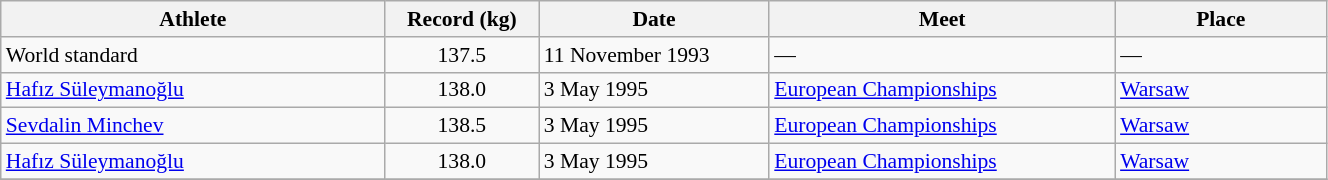<table class="wikitable" style="font-size:90%; width: 70%;">
<tr>
<th width=20%>Athlete</th>
<th width=8%>Record (kg)</th>
<th width=12%>Date</th>
<th width=18%>Meet</th>
<th width=11%>Place</th>
</tr>
<tr>
<td>World standard</td>
<td align="center">137.5</td>
<td>11 November 1993</td>
<td>—</td>
<td>—</td>
</tr>
<tr>
<td> <a href='#'>Hafız Süleymanoğlu</a></td>
<td align="center">138.0</td>
<td>3 May 1995</td>
<td><a href='#'>European Championships</a></td>
<td><a href='#'>Warsaw</a></td>
</tr>
<tr>
<td> <a href='#'>Sevdalin Minchev</a></td>
<td align="center">138.5</td>
<td>3 May 1995</td>
<td><a href='#'>European Championships</a></td>
<td><a href='#'>Warsaw</a></td>
</tr>
<tr>
<td> <a href='#'>Hafız Süleymanoğlu</a></td>
<td align="center">138.0</td>
<td>3 May 1995</td>
<td><a href='#'>European Championships</a></td>
<td><a href='#'>Warsaw</a></td>
</tr>
<tr>
</tr>
</table>
